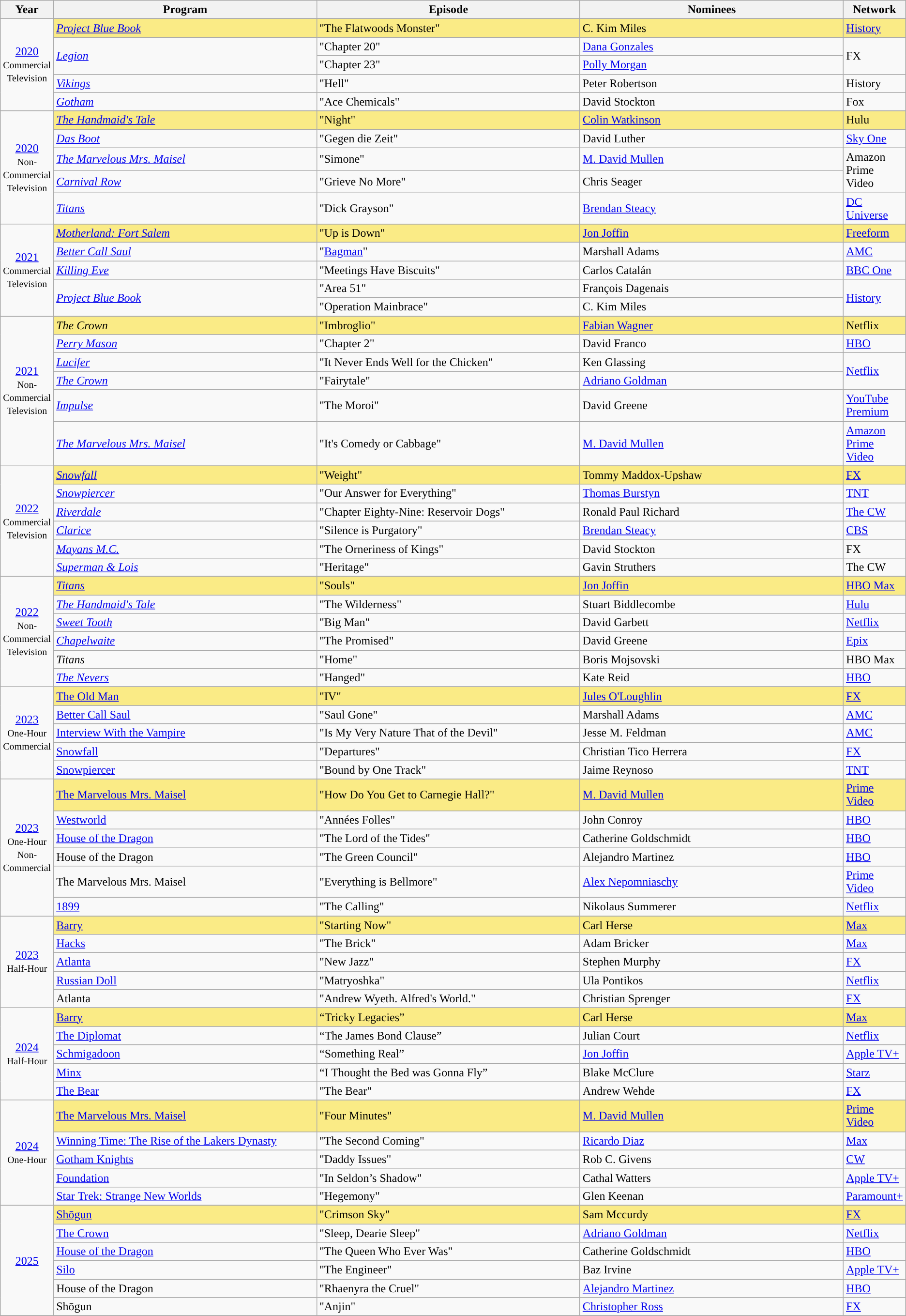<table class="wikitable">
<tr>
<th width="5%">Year</th>
<th width="30%">Program</th>
<th width="30%">Episode</th>
<th width="30%">Nominees</th>
<th width="5%">Network</th>
</tr>
<tr>
<td rowspan="6" style="text-align:center;"><a href='#'>2020</a><br><small>Commercial Television</small><br></td>
</tr>
<tr style="background:#FAEB86;">
<td><em><a href='#'>Project Blue Book</a></em></td>
<td>"The Flatwoods Monster"</td>
<td>C. Kim Miles</td>
<td><a href='#'>History</a></td>
</tr>
<tr>
<td rowspan=2><em><a href='#'>Legion</a></em></td>
<td>"Chapter 20"</td>
<td><a href='#'>Dana Gonzales</a></td>
<td rowspan=2>FX</td>
</tr>
<tr>
<td>"Chapter 23"</td>
<td><a href='#'>Polly Morgan</a></td>
</tr>
<tr>
<td><em><a href='#'>Vikings</a></em></td>
<td>"Hell"</td>
<td>Peter Robertson</td>
<td>History</td>
</tr>
<tr>
<td><em><a href='#'>Gotham</a></em></td>
<td>"Ace Chemicals"</td>
<td>David Stockton</td>
<td>Fox</td>
</tr>
<tr>
<td rowspan="6" style="text-align:center;"><a href='#'>2020</a><br><small>Non-Commercial Television</small><br></td>
</tr>
<tr style="background:#FAEB86;">
<td><em><a href='#'>The Handmaid's Tale</a></em></td>
<td>"Night"</td>
<td><a href='#'>Colin Watkinson</a></td>
<td>Hulu</td>
</tr>
<tr>
<td><em><a href='#'>Das Boot</a></em></td>
<td>"Gegen die Zeit"</td>
<td>David Luther</td>
<td><a href='#'>Sky One</a></td>
</tr>
<tr>
<td><em><a href='#'>The Marvelous Mrs. Maisel</a></em></td>
<td>"Simone"</td>
<td><a href='#'>M. David Mullen</a></td>
<td rowspan=2>Amazon Prime Video</td>
</tr>
<tr>
<td><em><a href='#'>Carnival Row</a></em></td>
<td>"Grieve No More"</td>
<td>Chris Seager</td>
</tr>
<tr>
<td><em><a href='#'>Titans</a></em></td>
<td>"Dick Grayson"</td>
<td><a href='#'>Brendan Steacy</a></td>
<td><a href='#'>DC Universe</a></td>
</tr>
<tr>
<td rowspan="6" style="text-align:center;"><a href='#'>2021</a><br><small>Commercial Television</small><br></td>
</tr>
<tr style="background:#FAEB86;">
<td><em><a href='#'>Motherland: Fort Salem</a></em></td>
<td>"Up is Down"</td>
<td><a href='#'>Jon Joffin</a></td>
<td><a href='#'>Freeform</a></td>
</tr>
<tr>
<td><em><a href='#'>Better Call Saul</a></em></td>
<td>"<a href='#'>Bagman</a>"</td>
<td>Marshall Adams</td>
<td><a href='#'>AMC</a></td>
</tr>
<tr>
<td><em><a href='#'>Killing Eve</a></em></td>
<td>"Meetings Have Biscuits"</td>
<td>Carlos Catalán</td>
<td><a href='#'>BBC One</a></td>
</tr>
<tr>
<td rowspan=2><em><a href='#'>Project Blue Book</a></em></td>
<td>"Area 51"</td>
<td>François Dagenais</td>
<td rowspan=2><a href='#'>History</a></td>
</tr>
<tr>
<td>"Operation Mainbrace"</td>
<td>C. Kim Miles</td>
</tr>
<tr>
<td rowspan="7" style="text-align:center;"><a href='#'>2021</a><br><small>Non-Commercial Television</small><br></td>
</tr>
<tr style="background:#FAEB86;">
<td><em>The Crown</em></td>
<td>"Imbroglio"</td>
<td><a href='#'>Fabian Wagner</a></td>
<td>Netflix</td>
</tr>
<tr>
<td><em><a href='#'>Perry Mason</a></em></td>
<td>"Chapter 2"</td>
<td>David Franco</td>
<td><a href='#'>HBO</a></td>
</tr>
<tr>
<td><em><a href='#'>Lucifer</a></em></td>
<td>"It Never Ends Well for the Chicken"</td>
<td>Ken Glassing</td>
<td rowspan=2><a href='#'>Netflix</a></td>
</tr>
<tr>
<td><em><a href='#'>The Crown</a></em></td>
<td>"Fairytale"</td>
<td><a href='#'>Adriano Goldman</a></td>
</tr>
<tr>
<td><em><a href='#'>Impulse</a></em></td>
<td>"The Moroi"</td>
<td>David Greene</td>
<td><a href='#'>YouTube Premium</a></td>
</tr>
<tr>
<td><em><a href='#'>The Marvelous Mrs. Maisel</a></em></td>
<td>"It's Comedy or Cabbage"</td>
<td><a href='#'>M. David Mullen</a></td>
<td><a href='#'>Amazon Prime Video</a></td>
</tr>
<tr>
<td rowspan="7" style="text-align:center;"><a href='#'>2022</a><br><small>Commercial Television</small><br></td>
</tr>
<tr style="background:#FAEB86;">
<td><a href='#'><em>Snowfall</em></a></td>
<td>"Weight"</td>
<td>Tommy Maddox-Upshaw</td>
<td><a href='#'>FX</a></td>
</tr>
<tr>
<td><a href='#'><em>Snowpiercer</em></a></td>
<td>"Our Answer for Everything"</td>
<td><a href='#'>Thomas Burstyn</a></td>
<td><a href='#'>TNT</a></td>
</tr>
<tr>
<td><a href='#'><em>Riverdale</em></a></td>
<td>"Chapter Eighty-Nine: Reservoir Dogs"</td>
<td>Ronald Paul Richard</td>
<td><a href='#'>The CW</a></td>
</tr>
<tr>
<td><a href='#'><em>Clarice</em></a></td>
<td>"Silence is Purgatory"</td>
<td><a href='#'>Brendan Steacy</a></td>
<td><a href='#'>CBS</a></td>
</tr>
<tr>
<td><em><a href='#'>Mayans M.C.</a></em></td>
<td>"The Orneriness of Kings"</td>
<td>David Stockton</td>
<td>FX</td>
</tr>
<tr>
<td><em><a href='#'>Superman & Lois</a></em></td>
<td>"Heritage"</td>
<td>Gavin Struthers</td>
<td>The CW</td>
</tr>
<tr>
<td rowspan="7" style="text-align:center;"><a href='#'>2022</a><br><small>Non-Commercial Television</small><br></td>
</tr>
<tr style="background:#FAEB86;">
<td><a href='#'><em>Titans</em></a></td>
<td>"Souls"</td>
<td><a href='#'>Jon Joffin</a></td>
<td><a href='#'>HBO Max</a></td>
</tr>
<tr>
<td><a href='#'><em>The Handmaid's Tale</em></a></td>
<td>"The Wilderness"</td>
<td>Stuart Biddlecombe</td>
<td><a href='#'>Hulu</a></td>
</tr>
<tr>
<td><a href='#'><em>Sweet Tooth</em></a></td>
<td>"Big Man"</td>
<td>David Garbett</td>
<td><a href='#'>Netflix</a></td>
</tr>
<tr>
<td><em><a href='#'>Chapelwaite</a></em></td>
<td>"The Promised"</td>
<td>David Greene</td>
<td><a href='#'>Epix</a></td>
</tr>
<tr>
<td><em>Titans</em></td>
<td>"Home"</td>
<td>Boris Mojsovski</td>
<td>HBO Max</td>
</tr>
<tr>
<td><em><a href='#'>The Nevers</a></em></td>
<td>"Hanged"</td>
<td>Kate Reid</td>
<td><a href='#'>HBO</a></td>
</tr>
<tr>
<td rowspan="6" style=text-align:center;><a href='#'>2023</a><br><small>One-Hour Commercial</small><br></td>
</tr>
<tr style="background:#FAEB86;">
<td><a href='#'>The Old Man</a></td>
<td>"IV"</td>
<td><a href='#'>Jules O'Loughlin</a></td>
<td><a href='#'>FX</a></td>
</tr>
<tr>
<td><a href='#'>Better Call Saul</a></td>
<td>"Saul Gone"</td>
<td>Marshall Adams</td>
<td><a href='#'>AMC</a></td>
</tr>
<tr>
<td><a href='#'>Interview With the Vampire</a></td>
<td>"Is My Very Nature That of the Devil"</td>
<td>Jesse M. Feldman</td>
<td><a href='#'>AMC</a></td>
</tr>
<tr>
<td><a href='#'>Snowfall</a></td>
<td>"Departures"</td>
<td>Christian Tico Herrera</td>
<td><a href='#'>FX</a></td>
</tr>
<tr>
<td><a href='#'>Snowpiercer</a></td>
<td>"Bound by One Track"</td>
<td>Jaime Reynoso</td>
<td><a href='#'>TNT</a></td>
</tr>
<tr>
<td rowspan="7" style=text-align:center;><a href='#'>2023</a><br><small>One-Hour Non-Commercial</small><br></td>
</tr>
<tr style="background:#FAEB86;">
<td><a href='#'>The Marvelous Mrs. Maisel</a></td>
<td>"How Do You Get to Carnegie Hall?"</td>
<td><a href='#'>M. David Mullen</a></td>
<td><a href='#'>Prime Video</a></td>
</tr>
<tr>
<td><a href='#'>Westworld</a></td>
<td>"Années Folles"</td>
<td>John Conroy</td>
<td><a href='#'>HBO</a></td>
</tr>
<tr>
<td><a href='#'>House of the Dragon</a></td>
<td>"The Lord of the Tides"</td>
<td>Catherine Goldschmidt</td>
<td><a href='#'>HBO</a></td>
</tr>
<tr>
<td>House of the Dragon</td>
<td>"The Green Council"</td>
<td>Alejandro Martinez</td>
<td><a href='#'>HBO</a></td>
</tr>
<tr>
<td>The Marvelous Mrs. Maisel</td>
<td>"Everything is Bellmore"</td>
<td><a href='#'>Alex Nepomniaschy</a></td>
<td><a href='#'>Prime Video</a></td>
</tr>
<tr>
<td><a href='#'>1899</a></td>
<td>"The Calling"</td>
<td>Nikolaus Summerer</td>
<td><a href='#'>Netflix</a></td>
</tr>
<tr>
<td rowspan="6" style=text-align:center;><a href='#'>2023</a><br><small>Half-Hour</small><br></td>
</tr>
<tr style="background:#FAEB86;">
<td><a href='#'>Barry</a></td>
<td>"Starting Now"</td>
<td>Carl Herse</td>
<td><a href='#'>Max</a></td>
</tr>
<tr>
<td><a href='#'>Hacks</a></td>
<td>"The Brick"</td>
<td>Adam Bricker</td>
<td><a href='#'>Max</a></td>
</tr>
<tr>
<td><a href='#'>Atlanta</a></td>
<td>"New Jazz"</td>
<td>Stephen Murphy</td>
<td><a href='#'>FX</a></td>
</tr>
<tr>
<td><a href='#'>Russian Doll</a></td>
<td>"Matryoshka"</td>
<td>Ula Pontikos</td>
<td><a href='#'>Netflix</a></td>
</tr>
<tr>
<td>Atlanta</td>
<td>"Andrew Wyeth. Alfred's World."</td>
<td>Christian Sprenger</td>
<td><a href='#'>FX</a></td>
</tr>
<tr>
<td rowspan="6" style=text-align:center;><a href='#'>2024</a> <br><small>Half-Hour</small><br></td>
</tr>
<tr style="background:#FAEB86;">
<td><a href='#'>Barry</a></td>
<td>“Tricky Legacies”</td>
<td>Carl Herse</td>
<td><a href='#'>Max</a></td>
</tr>
<tr>
<td><a href='#'>The Diplomat</a></td>
<td>“The James Bond Clause”</td>
<td>Julian Court</td>
<td><a href='#'>Netflix</a></td>
</tr>
<tr>
<td><a href='#'>Schmigadoon</a></td>
<td>“Something Real”</td>
<td><a href='#'>Jon Joffin</a></td>
<td><a href='#'>Apple TV+</a></td>
</tr>
<tr>
<td><a href='#'>Minx</a></td>
<td>“I Thought the Bed was Gonna Fly”</td>
<td>Blake McClure</td>
<td><a href='#'>Starz</a></td>
</tr>
<tr>
<td><a href='#'>The Bear</a></td>
<td>"The Bear"</td>
<td>Andrew Wehde</td>
<td><a href='#'>FX</a></td>
</tr>
<tr>
<td rowspan="6" style="text-align:center;"><a href='#'>2024</a><br><small>One-Hour</small><br></td>
</tr>
<tr style="background:#FAEB86;">
<td><a href='#'>The Marvelous Mrs. Maisel</a></td>
<td>"Four Minutes"</td>
<td><a href='#'>M. David Mullen</a></td>
<td><a href='#'>Prime Video</a></td>
</tr>
<tr>
<td><a href='#'>Winning Time: The Rise of the Lakers Dynasty</a></td>
<td>"The Second Coming"</td>
<td><a href='#'>Ricardo Diaz</a></td>
<td><a href='#'>Max</a></td>
</tr>
<tr>
<td><a href='#'>Gotham Knights</a></td>
<td>"Daddy Issues"</td>
<td>Rob C. Givens</td>
<td><a href='#'>CW</a></td>
</tr>
<tr>
<td><a href='#'>Foundation</a></td>
<td>"In Seldon’s Shadow"</td>
<td>Cathal Watters</td>
<td><a href='#'>Apple TV+</a></td>
</tr>
<tr>
<td><a href='#'>Star Trek: Strange New Worlds</a></td>
<td>"Hegemony"</td>
<td>Glen Keenan</td>
<td><a href='#'>Paramount+</a></td>
</tr>
<tr>
<td rowspan="7" style=text-align:center;><a href='#'>2025</a></td>
</tr>
<tr style="background:#FAEB86;">
<td><a href='#'>Shōgun</a></td>
<td>"Crimson Sky"</td>
<td>Sam Mccurdy</td>
<td><a href='#'>FX</a></td>
</tr>
<tr>
<td><a href='#'>The Crown</a></td>
<td>"Sleep, Dearie Sleep"</td>
<td><a href='#'>Adriano Goldman</a></td>
<td><a href='#'>Netflix</a></td>
</tr>
<tr>
<td><a href='#'>House of the Dragon</a></td>
<td>"The Queen Who Ever Was"</td>
<td>Catherine Goldschmidt</td>
<td><a href='#'>HBO</a></td>
</tr>
<tr>
<td><a href='#'>Silo</a></td>
<td>"The Engineer"</td>
<td>Baz Irvine</td>
<td><a href='#'>Apple TV+</a></td>
</tr>
<tr>
<td>House of the Dragon</td>
<td>"Rhaenyra the Cruel"</td>
<td><a href='#'>Alejandro Martinez</a></td>
<td><a href='#'>HBO</a></td>
</tr>
<tr>
<td>Shōgun</td>
<td>"Anjin"</td>
<td><a href='#'>Christopher Ross</a></td>
<td><a href='#'>FX</a></td>
</tr>
<tr>
</tr>
</table>
